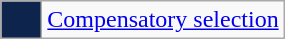<table class=wikitable>
<tr>
<td style="background:#0D254C; width:20px; em;"></td>
<td><a href='#'>Compensatory selection</a></td>
</tr>
</table>
